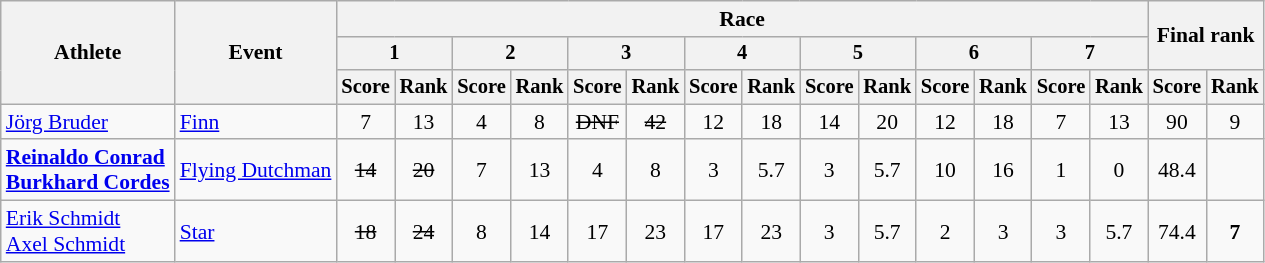<table class="wikitable" style="font-size:90%">
<tr>
<th rowspan="3">Athlete</th>
<th rowspan="3">Event</th>
<th colspan="14">Race</th>
<th rowspan=2 colspan="2">Final rank</th>
</tr>
<tr style="font-size:95%">
<th colspan="2">1</th>
<th colspan="2">2</th>
<th colspan="2">3</th>
<th colspan="2">4</th>
<th colspan="2">5</th>
<th colspan="2">6</th>
<th colspan="2">7</th>
</tr>
<tr style="font-size:95%">
<th>Score</th>
<th>Rank</th>
<th>Score</th>
<th>Rank</th>
<th>Score</th>
<th>Rank</th>
<th>Score</th>
<th>Rank</th>
<th>Score</th>
<th>Rank</th>
<th>Score</th>
<th>Rank</th>
<th>Score</th>
<th>Rank</th>
<th>Score</th>
<th>Rank</th>
</tr>
<tr align=center>
<td align=left><a href='#'>Jörg Bruder</a></td>
<td align=left><a href='#'>Finn</a></td>
<td>7</td>
<td>13</td>
<td>4</td>
<td>8</td>
<td><s>DNF</s></td>
<td><s>42</s></td>
<td>12</td>
<td>18</td>
<td>14</td>
<td>20</td>
<td>12</td>
<td>18</td>
<td>7</td>
<td>13</td>
<td>90</td>
<td>9</td>
</tr>
<tr align=center>
<td align=left><strong><a href='#'>Reinaldo Conrad</a><br><a href='#'>Burkhard Cordes</a></strong></td>
<td align=left><a href='#'>Flying Dutchman</a></td>
<td><s>14</s></td>
<td><s>20</s></td>
<td>7</td>
<td>13</td>
<td>4</td>
<td>8</td>
<td>3</td>
<td>5.7</td>
<td>3</td>
<td>5.7</td>
<td>10</td>
<td>16</td>
<td>1</td>
<td>0</td>
<td>48.4</td>
<td></td>
</tr>
<tr align=center>
<td align=left><a href='#'>Erik Schmidt</a><br><a href='#'>Axel Schmidt</a></td>
<td align=left><a href='#'>Star</a></td>
<td><s>18</s></td>
<td><s>24</s></td>
<td>8</td>
<td>14</td>
<td>17</td>
<td>23</td>
<td>17</td>
<td>23</td>
<td>3</td>
<td>5.7</td>
<td>2</td>
<td>3</td>
<td>3</td>
<td>5.7</td>
<td>74.4</td>
<td><strong>7</strong></td>
</tr>
</table>
